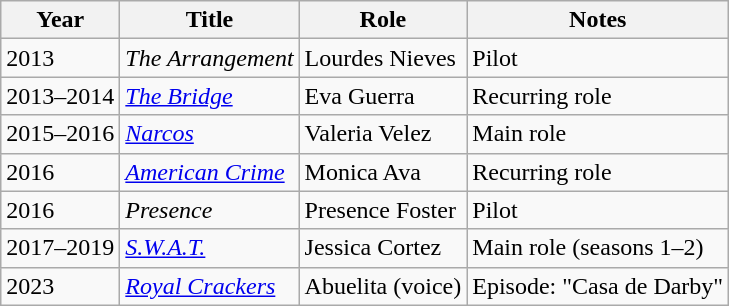<table class="wikitable sortable">
<tr>
<th>Year</th>
<th>Title</th>
<th>Role</th>
<th class="unsortable">Notes</th>
</tr>
<tr>
<td>2013</td>
<td data-sort-value="Arrangement, The"><em>The Arrangement</em></td>
<td>Lourdes Nieves</td>
<td>Pilot</td>
</tr>
<tr>
<td>2013–2014</td>
<td data-sort-value="Bridge, The"><em><a href='#'>The Bridge</a></em></td>
<td>Eva Guerra</td>
<td>Recurring role</td>
</tr>
<tr>
<td>2015–2016</td>
<td><em><a href='#'>Narcos</a></em></td>
<td>Valeria Velez</td>
<td>Main role</td>
</tr>
<tr>
<td>2016</td>
<td><em><a href='#'>American Crime</a></em></td>
<td>Monica Ava</td>
<td>Recurring role</td>
</tr>
<tr>
<td>2016</td>
<td><em>Presence</em></td>
<td>Presence Foster</td>
<td>Pilot</td>
</tr>
<tr>
<td>2017–2019</td>
<td><em><a href='#'>S.W.A.T.</a></em></td>
<td>Jessica Cortez</td>
<td>Main role (seasons 1–2)</td>
</tr>
<tr>
<td>2023</td>
<td><em><a href='#'>Royal Crackers</a></em></td>
<td>Abuelita (voice)</td>
<td>Episode: "Casa de Darby"</td>
</tr>
</table>
